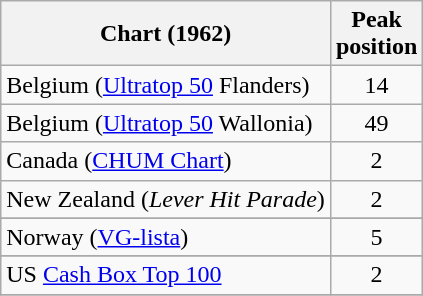<table class="wikitable sortable">
<tr>
<th>Chart (1962)</th>
<th>Peak<br>position</th>
</tr>
<tr>
<td>Belgium (<a href='#'>Ultratop 50</a> Flanders)</td>
<td align="center">14</td>
</tr>
<tr>
<td>Belgium (<a href='#'>Ultratop 50</a> Wallonia)</td>
<td align="center">49</td>
</tr>
<tr>
<td>Canada (<a href='#'>CHUM Chart</a>)</td>
<td style="text-align:center;">2</td>
</tr>
<tr>
<td>New Zealand (<em>Lever Hit Parade</em>)</td>
<td align="center">2</td>
</tr>
<tr>
</tr>
<tr>
<td>Norway (<a href='#'>VG-lista</a>)</td>
<td align="center">5</td>
</tr>
<tr>
</tr>
<tr>
</tr>
<tr>
</tr>
<tr>
<td>US <a href='#'>Cash Box Top 100</a></td>
<td style="text-align:center">2</td>
</tr>
<tr>
</tr>
</table>
